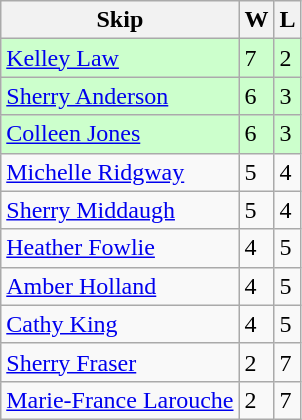<table class="wikitable">
<tr>
<th>Skip</th>
<th>W</th>
<th>L</th>
</tr>
<tr bgcolor="#ccffcc">
<td> <a href='#'>Kelley Law</a></td>
<td>7</td>
<td>2</td>
</tr>
<tr bgcolor="#ccffcc">
<td> <a href='#'>Sherry Anderson</a></td>
<td>6</td>
<td>3</td>
</tr>
<tr bgcolor="#ccffcc">
<td> <a href='#'>Colleen Jones</a></td>
<td>6</td>
<td>3</td>
</tr>
<tr>
<td> <a href='#'>Michelle Ridgway</a></td>
<td>5</td>
<td>4</td>
</tr>
<tr>
<td> <a href='#'>Sherry Middaugh</a></td>
<td>5</td>
<td>4</td>
</tr>
<tr>
<td> <a href='#'>Heather Fowlie</a></td>
<td>4</td>
<td>5</td>
</tr>
<tr>
<td> <a href='#'>Amber Holland</a></td>
<td>4</td>
<td>5</td>
</tr>
<tr>
<td> <a href='#'>Cathy King</a></td>
<td>4</td>
<td>5</td>
</tr>
<tr>
<td> <a href='#'>Sherry Fraser</a></td>
<td>2</td>
<td>7</td>
</tr>
<tr>
<td> <a href='#'>Marie-France Larouche</a></td>
<td>2</td>
<td>7</td>
</tr>
</table>
